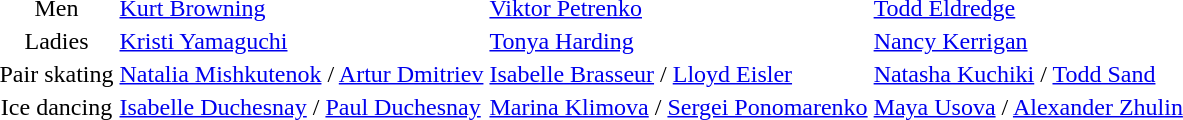<table>
<tr>
<td align=center>Men</td>
<td> <a href='#'>Kurt Browning</a></td>
<td> <a href='#'>Viktor Petrenko</a></td>
<td> <a href='#'>Todd Eldredge</a></td>
</tr>
<tr>
<td align=center>Ladies</td>
<td> <a href='#'>Kristi Yamaguchi</a></td>
<td> <a href='#'>Tonya Harding</a></td>
<td> <a href='#'>Nancy Kerrigan</a></td>
</tr>
<tr>
<td align=center>Pair skating</td>
<td> <a href='#'>Natalia Mishkutenok</a> / <a href='#'>Artur Dmitriev</a></td>
<td> <a href='#'>Isabelle Brasseur</a> / <a href='#'>Lloyd Eisler</a></td>
<td> <a href='#'>Natasha Kuchiki</a> / <a href='#'>Todd Sand</a></td>
</tr>
<tr>
<td align=center>Ice dancing</td>
<td> <a href='#'>Isabelle Duchesnay</a> / <a href='#'>Paul Duchesnay</a></td>
<td> <a href='#'>Marina Klimova</a> / <a href='#'>Sergei Ponomarenko</a></td>
<td> <a href='#'>Maya Usova</a> / <a href='#'>Alexander Zhulin</a></td>
</tr>
</table>
